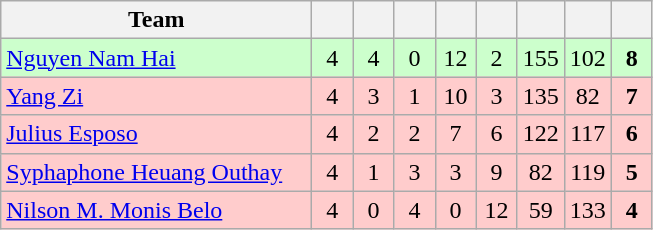<table class="wikitable" style="text-align:center">
<tr>
<th width=200>Team</th>
<th width=20></th>
<th width=20></th>
<th width=20></th>
<th width=20></th>
<th width=20></th>
<th width=20></th>
<th width=20></th>
<th width=20></th>
</tr>
<tr bgcolor="ccffcc">
<td style="text-align:left;"> <a href='#'>Nguyen Nam Hai</a></td>
<td>4</td>
<td>4</td>
<td>0</td>
<td>12</td>
<td>2</td>
<td>155</td>
<td>102</td>
<td><strong>8</strong></td>
</tr>
<tr bgcolor="ffcccc">
<td style="text-align:left;"> <a href='#'>Yang Zi</a></td>
<td>4</td>
<td>3</td>
<td>1</td>
<td>10</td>
<td>3</td>
<td>135</td>
<td>82</td>
<td><strong>7</strong></td>
</tr>
<tr bgcolor="ffcccc">
<td style="text-align:left;"> <a href='#'>Julius Esposo</a></td>
<td>4</td>
<td>2</td>
<td>2</td>
<td>7</td>
<td>6</td>
<td>122</td>
<td>117</td>
<td><strong>6</strong></td>
</tr>
<tr bgcolor="ffcccc">
<td style="text-align:left;"> <a href='#'>Syphaphone Heuang Outhay</a></td>
<td>4</td>
<td>1</td>
<td>3</td>
<td>3</td>
<td>9</td>
<td>82</td>
<td>119</td>
<td><strong>5</strong></td>
</tr>
<tr bgcolor="ffcccc">
<td style="text-align:left;"> <a href='#'>Nilson M. Monis Belo</a></td>
<td>4</td>
<td>0</td>
<td>4</td>
<td>0</td>
<td>12</td>
<td>59</td>
<td>133</td>
<td><strong>4</strong></td>
</tr>
</table>
